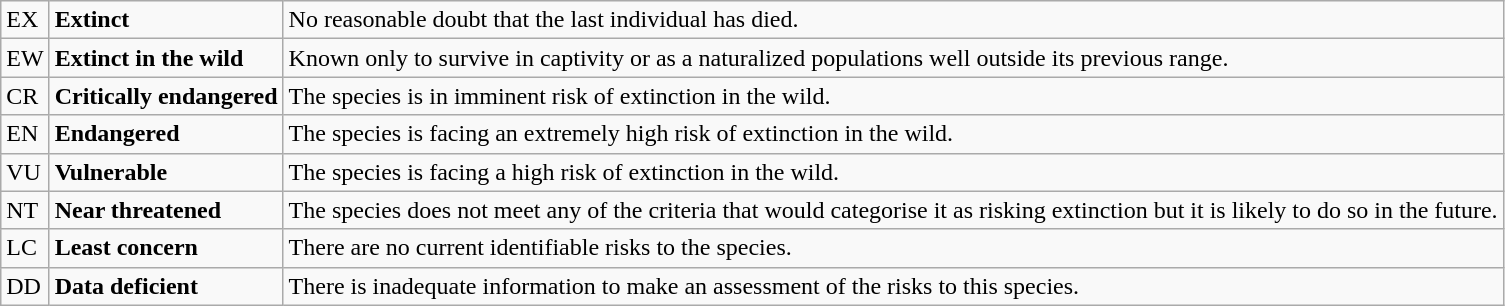<table class="wikitable" style="text-align:left">
<tr>
<td>EX</td>
<td><strong>Extinct</strong></td>
<td>No reasonable doubt that the last individual has died.</td>
</tr>
<tr>
<td>EW</td>
<td><strong>Extinct in the wild</strong></td>
<td>Known only to survive in captivity or as a naturalized populations well outside its previous range.</td>
</tr>
<tr>
<td>CR</td>
<td><strong>Critically endangered</strong></td>
<td>The species is in imminent risk of extinction in the wild.</td>
</tr>
<tr>
<td>EN</td>
<td><strong>Endangered</strong></td>
<td>The species is facing an extremely high risk of extinction in the wild.</td>
</tr>
<tr>
<td>VU</td>
<td><strong>Vulnerable</strong></td>
<td>The species is facing a high risk of extinction in the wild.</td>
</tr>
<tr>
<td>NT</td>
<td><strong>Near threatened</strong></td>
<td>The species does not meet any of the criteria that would categorise it as risking extinction but it is likely to do so in the future.</td>
</tr>
<tr>
<td>LC</td>
<td><strong>Least concern</strong></td>
<td>There are no current identifiable risks to the species.</td>
</tr>
<tr>
<td>DD</td>
<td><strong>Data deficient</strong></td>
<td>There is inadequate information to make an assessment of the risks to this species.</td>
</tr>
</table>
